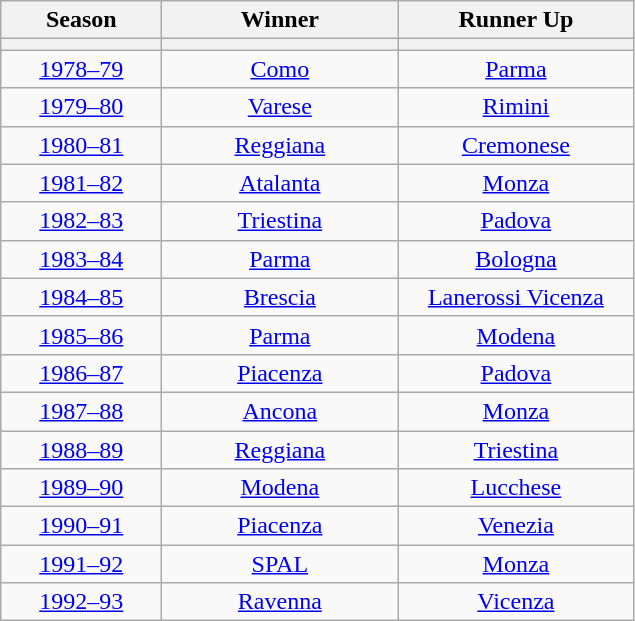<table class="wikitable" style="text-align: center">
<tr>
<th>Season</th>
<th>Winner</th>
<th>Runner Up</th>
</tr>
<tr>
<th width=100></th>
<th width=150></th>
<th width=150></th>
</tr>
<tr>
<td><a href='#'>1978–79</a></td>
<td><a href='#'>Como</a></td>
<td><a href='#'>Parma</a></td>
</tr>
<tr>
<td><a href='#'>1979–80</a></td>
<td><a href='#'>Varese</a></td>
<td><a href='#'>Rimini</a></td>
</tr>
<tr>
<td><a href='#'>1980–81</a></td>
<td><a href='#'>Reggiana</a></td>
<td><a href='#'>Cremonese</a></td>
</tr>
<tr>
<td><a href='#'>1981–82</a></td>
<td><a href='#'>Atalanta</a></td>
<td><a href='#'>Monza</a></td>
</tr>
<tr>
<td><a href='#'>1982–83</a></td>
<td><a href='#'>Triestina</a></td>
<td><a href='#'>Padova</a></td>
</tr>
<tr>
<td><a href='#'>1983–84</a></td>
<td><a href='#'>Parma</a></td>
<td><a href='#'>Bologna</a></td>
</tr>
<tr>
<td><a href='#'>1984–85</a></td>
<td><a href='#'>Brescia</a></td>
<td><a href='#'>Lanerossi Vicenza</a></td>
</tr>
<tr>
<td><a href='#'>1985–86</a></td>
<td><a href='#'>Parma</a></td>
<td><a href='#'>Modena</a></td>
</tr>
<tr>
<td><a href='#'>1986–87</a></td>
<td><a href='#'>Piacenza</a></td>
<td><a href='#'>Padova</a></td>
</tr>
<tr>
<td><a href='#'>1987–88</a></td>
<td><a href='#'>Ancona</a></td>
<td><a href='#'>Monza</a></td>
</tr>
<tr>
<td><a href='#'>1988–89</a></td>
<td><a href='#'>Reggiana</a></td>
<td><a href='#'>Triestina</a></td>
</tr>
<tr>
<td><a href='#'>1989–90</a></td>
<td><a href='#'>Modena</a></td>
<td><a href='#'>Lucchese</a></td>
</tr>
<tr>
<td><a href='#'>1990–91</a></td>
<td><a href='#'>Piacenza</a></td>
<td><a href='#'>Venezia</a></td>
</tr>
<tr>
<td><a href='#'>1991–92</a></td>
<td><a href='#'>SPAL</a></td>
<td><a href='#'>Monza</a></td>
</tr>
<tr>
<td><a href='#'>1992–93</a></td>
<td><a href='#'>Ravenna</a></td>
<td><a href='#'>Vicenza</a></td>
</tr>
</table>
